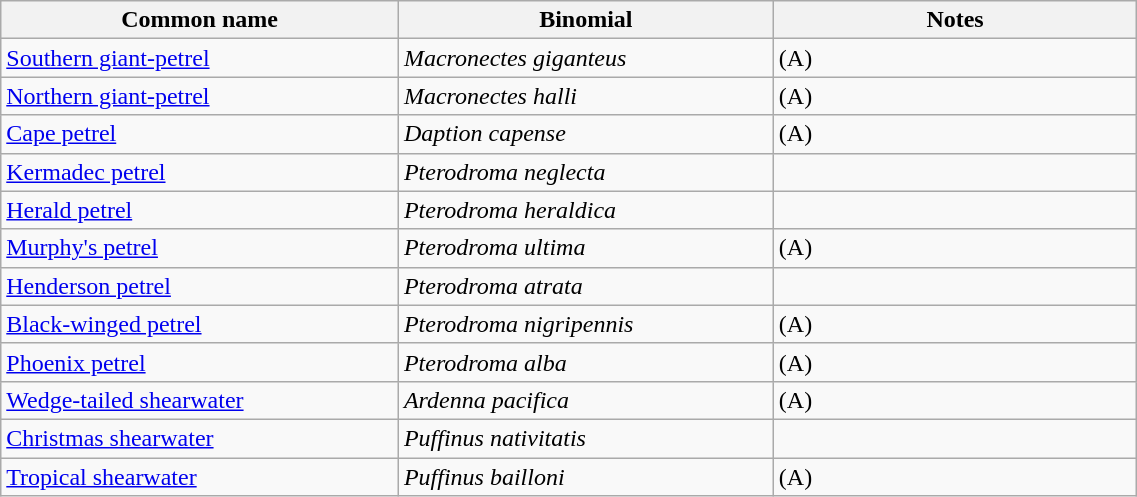<table width=60% class="wikitable">
<tr>
<th width=35%>Common name</th>
<th width=33%>Binomial</th>
<th width=32%>Notes</th>
</tr>
<tr>
<td><a href='#'>Southern giant-petrel</a></td>
<td><em>Macronectes giganteus</em></td>
<td>(A)</td>
</tr>
<tr>
<td><a href='#'>Northern giant-petrel</a></td>
<td><em>Macronectes halli</em></td>
<td>(A)</td>
</tr>
<tr>
<td><a href='#'>Cape petrel</a></td>
<td><em>Daption capense</em></td>
<td>(A)</td>
</tr>
<tr>
<td><a href='#'>Kermadec petrel</a></td>
<td><em>Pterodroma neglecta</em></td>
<td></td>
</tr>
<tr>
<td><a href='#'>Herald petrel</a></td>
<td><em>Pterodroma heraldica</em></td>
<td></td>
</tr>
<tr>
<td><a href='#'>Murphy's petrel</a></td>
<td><em>Pterodroma ultima</em></td>
<td>(A)</td>
</tr>
<tr>
<td><a href='#'>Henderson petrel</a></td>
<td><em>Pterodroma atrata</em></td>
<td></td>
</tr>
<tr>
<td><a href='#'>Black-winged petrel</a></td>
<td><em>Pterodroma nigripennis</em></td>
<td>(A)</td>
</tr>
<tr>
<td><a href='#'>Phoenix petrel</a></td>
<td><em>Pterodroma alba</em></td>
<td>(A)</td>
</tr>
<tr>
<td><a href='#'>Wedge-tailed shearwater</a></td>
<td><em>Ardenna pacifica</em></td>
<td>(A)</td>
</tr>
<tr>
<td><a href='#'>Christmas shearwater</a></td>
<td><em>Puffinus nativitatis</em></td>
<td></td>
</tr>
<tr>
<td><a href='#'>Tropical shearwater</a></td>
<td><em>Puffinus bailloni</em></td>
<td>(A)</td>
</tr>
</table>
